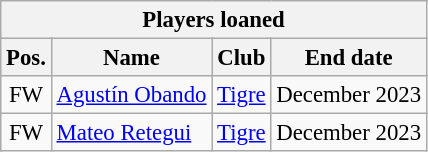<table class="wikitable" style="font-size:95%;">
<tr>
<th colspan="6">Players loaned</th>
</tr>
<tr>
<th>Pos.</th>
<th>Name</th>
<th>Club</th>
<th>End date</th>
</tr>
<tr>
<td align="center">FW</td>
<td> <a href='#'>Agustín Obando</a></td>
<td> <a href='#'>Tigre</a></td>
<td>December 2023</td>
</tr>
<tr>
<td align="center">FW</td>
<td> <a href='#'>Mateo Retegui</a></td>
<td> <a href='#'>Tigre</a></td>
<td>December 2023</td>
</tr>
</table>
